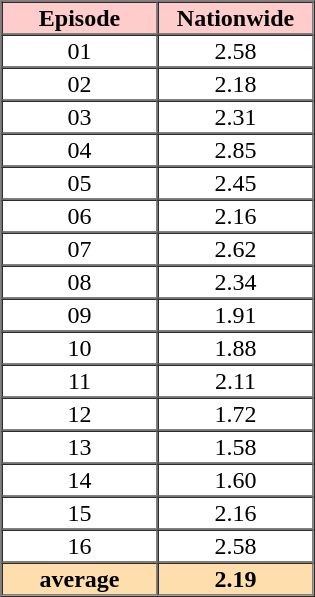<table border="1" cellpadding="1" cellspacing="0">
<tr>
<th width=100 bgcolor="#FFCCCC">Episode</th>
<th width=100 bgcolor="#FFCCCC">Nationwide</th>
</tr>
<tr align="center">
<td>01</td>
<td>2.58</td>
</tr>
<tr align="center">
<td>02</td>
<td>2.18</td>
</tr>
<tr align="center">
<td>03</td>
<td>2.31</td>
</tr>
<tr align="center">
<td>04</td>
<td>2.85</td>
</tr>
<tr align="center">
<td>05</td>
<td>2.45</td>
</tr>
<tr align="center">
<td>06</td>
<td>2.16</td>
</tr>
<tr align="center">
<td>07</td>
<td>2.62</td>
</tr>
<tr align="center">
<td>08</td>
<td>2.34</td>
</tr>
<tr align="center">
<td>09</td>
<td>1.91</td>
</tr>
<tr align="center">
<td>10</td>
<td>1.88</td>
</tr>
<tr align="center">
<td>11</td>
<td>2.11</td>
</tr>
<tr align="center">
<td>12</td>
<td>1.72</td>
</tr>
<tr align="center">
<td>13</td>
<td>1.58</td>
</tr>
<tr align="center">
<td>14</td>
<td>1.60</td>
</tr>
<tr align="center">
<td>15</td>
<td>2.16</td>
</tr>
<tr align="center">
<td>16</td>
<td>2.58</td>
</tr>
<tr align="center" style="background:#ffdead;">
<th>average</th>
<th>2.19</th>
</tr>
</table>
